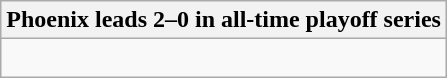<table class="wikitable collapsible collapsed">
<tr>
<th>Phoenix leads 2–0 in all-time playoff series</th>
</tr>
<tr>
<td><br>
</td>
</tr>
</table>
